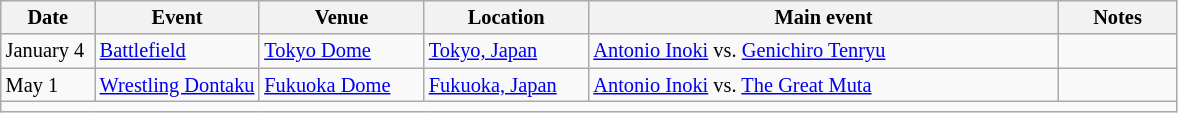<table class="sortable wikitable succession-box" style="font-size:85%;">
<tr>
<th width=8%>Date</th>
<th width=14%>Event</th>
<th width=14%>Venue</th>
<th width=14%>Location</th>
<th width=40%>Main event</th>
<th width=14%>Notes</th>
</tr>
<tr>
<td>January 4</td>
<td><a href='#'>Battlefield</a></td>
<td><a href='#'>Tokyo Dome</a></td>
<td><a href='#'>Tokyo, Japan</a></td>
<td><a href='#'>Antonio Inoki</a> vs. <a href='#'>Genichiro Tenryu</a></td>
<td></td>
</tr>
<tr>
<td>May 1</td>
<td><a href='#'>Wrestling Dontaku</a></td>
<td><a href='#'>Fukuoka Dome</a></td>
<td><a href='#'>Fukuoka, Japan</a></td>
<td><a href='#'>Antonio Inoki</a> vs. <a href='#'>The Great Muta</a></td>
<td></td>
</tr>
<tr>
<td colspan=6></td>
</tr>
</table>
